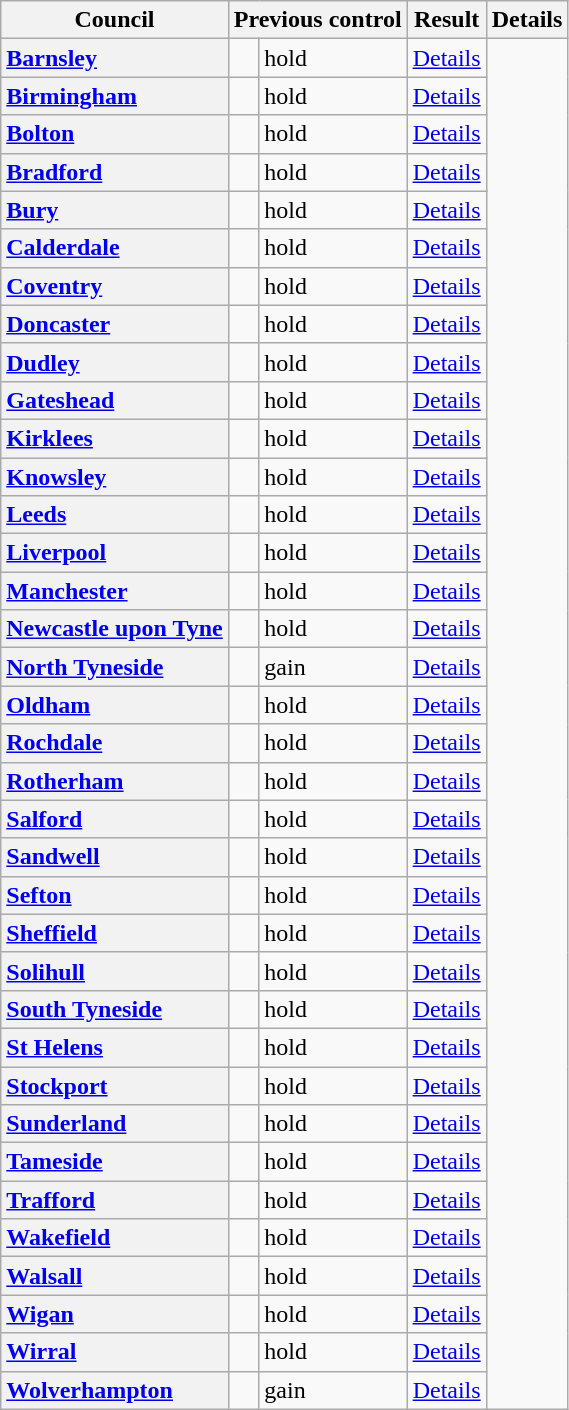<table class="wikitable sortable" border="1">
<tr>
<th scope="col">Council</th>
<th colspan=2>Previous control</th>
<th colspan=2>Result</th>
<th class="unsortable" scope="col">Details</th>
</tr>
<tr>
<th scope="row" style="text-align: left;"><a href='#'>Barnsley</a></th>
<td></td>
<td> hold</td>
<td><a href='#'>Details</a></td>
</tr>
<tr>
<th scope="row" style="text-align: left;"><a href='#'>Birmingham</a></th>
<td></td>
<td> hold</td>
<td><a href='#'>Details</a></td>
</tr>
<tr>
<th scope="row" style="text-align: left;"><a href='#'>Bolton</a></th>
<td></td>
<td> hold</td>
<td><a href='#'>Details</a></td>
</tr>
<tr>
<th scope="row" style="text-align: left;"><a href='#'>Bradford</a></th>
<td></td>
<td> hold</td>
<td><a href='#'>Details</a></td>
</tr>
<tr>
<th scope="row" style="text-align: left;"><a href='#'>Bury</a></th>
<td></td>
<td> hold</td>
<td><a href='#'>Details</a></td>
</tr>
<tr>
<th scope="row" style="text-align: left;"><a href='#'>Calderdale</a></th>
<td></td>
<td> hold</td>
<td><a href='#'>Details</a></td>
</tr>
<tr>
<th scope="row" style="text-align: left;"><a href='#'>Coventry</a></th>
<td></td>
<td> hold</td>
<td><a href='#'>Details</a></td>
</tr>
<tr>
<th scope="row" style="text-align: left;"><a href='#'>Doncaster</a></th>
<td></td>
<td> hold</td>
<td><a href='#'>Details</a></td>
</tr>
<tr>
<th scope="row" style="text-align: left;"><a href='#'>Dudley</a></th>
<td></td>
<td> hold</td>
<td><a href='#'>Details</a></td>
</tr>
<tr>
<th scope="row" style="text-align: left;"><a href='#'>Gateshead</a></th>
<td></td>
<td> hold</td>
<td><a href='#'>Details</a></td>
</tr>
<tr>
<th scope="row" style="text-align: left;"><a href='#'>Kirklees</a></th>
<td></td>
<td> hold</td>
<td><a href='#'>Details</a></td>
</tr>
<tr>
<th scope="row" style="text-align: left;"><a href='#'>Knowsley</a></th>
<td></td>
<td> hold</td>
<td><a href='#'>Details</a></td>
</tr>
<tr>
<th scope="row" style="text-align: left;"><a href='#'>Leeds</a></th>
<td></td>
<td> hold</td>
<td><a href='#'>Details</a></td>
</tr>
<tr>
<th scope="row" style="text-align: left;"><a href='#'>Liverpool</a></th>
<td></td>
<td> hold</td>
<td><a href='#'>Details</a></td>
</tr>
<tr>
<th scope="row" style="text-align: left;"><a href='#'>Manchester</a></th>
<td></td>
<td> hold</td>
<td><a href='#'>Details</a></td>
</tr>
<tr>
<th scope="row" style="text-align: left;"><a href='#'>Newcastle upon Tyne</a></th>
<td></td>
<td> hold</td>
<td><a href='#'>Details</a></td>
</tr>
<tr>
<th scope="row" style="text-align: left;"><a href='#'>North Tyneside</a></th>
<td></td>
<td> gain</td>
<td><a href='#'>Details</a></td>
</tr>
<tr>
<th scope="row" style="text-align: left;"><a href='#'>Oldham</a></th>
<td></td>
<td> hold</td>
<td><a href='#'>Details</a></td>
</tr>
<tr>
<th scope="row" style="text-align: left;"><a href='#'>Rochdale</a></th>
<td></td>
<td> hold</td>
<td><a href='#'>Details</a></td>
</tr>
<tr>
<th scope="row" style="text-align: left;"><a href='#'>Rotherham</a></th>
<td></td>
<td> hold</td>
<td><a href='#'>Details</a></td>
</tr>
<tr>
<th scope="row" style="text-align: left;"><a href='#'>Salford</a></th>
<td></td>
<td> hold</td>
<td><a href='#'>Details</a></td>
</tr>
<tr>
<th scope="row" style="text-align: left;"><a href='#'>Sandwell</a></th>
<td></td>
<td> hold</td>
<td><a href='#'>Details</a></td>
</tr>
<tr>
<th scope="row" style="text-align: left;"><a href='#'>Sefton</a></th>
<td></td>
<td> hold</td>
<td><a href='#'>Details</a></td>
</tr>
<tr>
<th scope="row" style="text-align: left;"><a href='#'>Sheffield</a></th>
<td></td>
<td> hold</td>
<td><a href='#'>Details</a></td>
</tr>
<tr>
<th scope="row" style="text-align: left;"><a href='#'>Solihull</a></th>
<td></td>
<td> hold</td>
<td><a href='#'>Details</a></td>
</tr>
<tr>
<th scope="row" style="text-align: left;"><a href='#'>South Tyneside</a></th>
<td></td>
<td> hold</td>
<td><a href='#'>Details</a></td>
</tr>
<tr>
<th scope="row" style="text-align: left;"><a href='#'>St Helens</a></th>
<td></td>
<td> hold</td>
<td><a href='#'>Details</a></td>
</tr>
<tr>
<th scope="row" style="text-align: left;"><a href='#'>Stockport</a></th>
<td></td>
<td> hold</td>
<td><a href='#'>Details</a></td>
</tr>
<tr>
<th scope="row" style="text-align: left;"><a href='#'>Sunderland</a></th>
<td></td>
<td> hold</td>
<td><a href='#'>Details</a></td>
</tr>
<tr>
<th scope="row" style="text-align: left;"><a href='#'>Tameside</a></th>
<td></td>
<td> hold</td>
<td><a href='#'>Details</a></td>
</tr>
<tr>
<th scope="row" style="text-align: left;"><a href='#'>Trafford</a></th>
<td></td>
<td> hold</td>
<td><a href='#'>Details</a></td>
</tr>
<tr>
<th scope="row" style="text-align: left;"><a href='#'>Wakefield</a></th>
<td></td>
<td> hold</td>
<td><a href='#'>Details</a></td>
</tr>
<tr>
<th scope="row" style="text-align: left;"><a href='#'>Walsall</a></th>
<td></td>
<td> hold</td>
<td><a href='#'>Details</a></td>
</tr>
<tr>
<th scope="row" style="text-align: left;"><a href='#'>Wigan</a></th>
<td></td>
<td> hold</td>
<td><a href='#'>Details</a></td>
</tr>
<tr>
<th scope="row" style="text-align: left;"><a href='#'>Wirral</a></th>
<td></td>
<td> hold</td>
<td><a href='#'>Details</a></td>
</tr>
<tr>
<th scope="row" style="text-align: left;"><a href='#'>Wolverhampton</a></th>
<td></td>
<td> gain</td>
<td><a href='#'>Details</a></td>
</tr>
</table>
